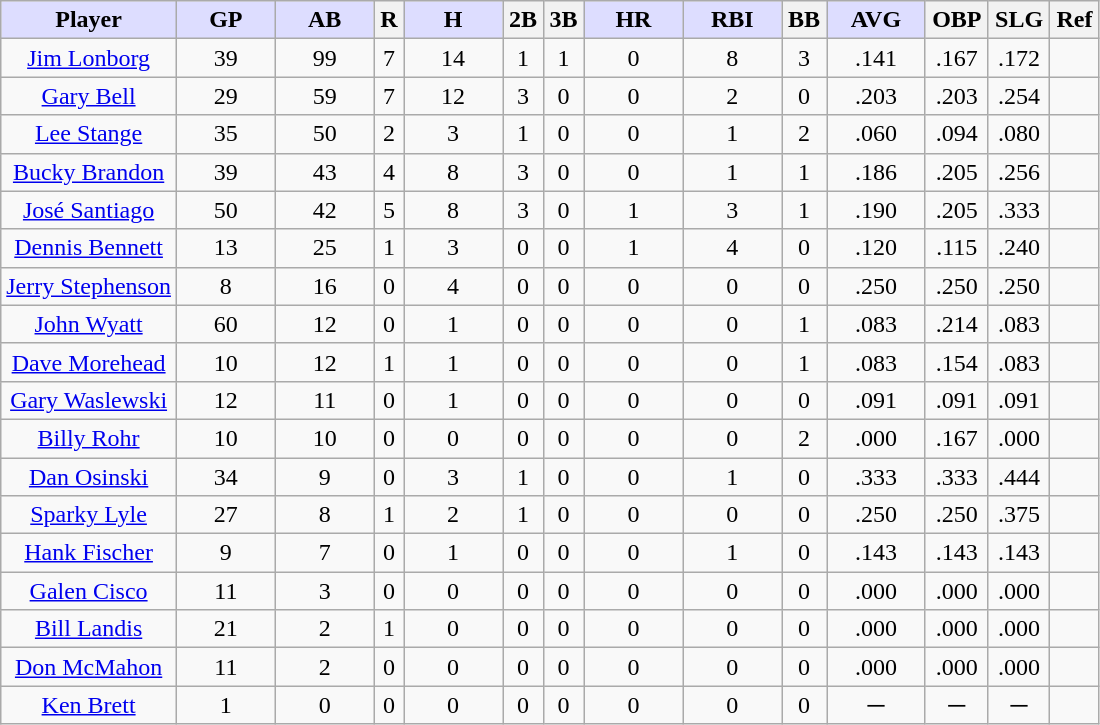<table class="wikitable sortable">
<tr>
<th style="background:#ddf; width:16%;">Player</th>
<th style="background:#ddf; width:9%;">GP</th>
<th style="background:#ddf; width:9%;">AB</th>
<th>R</th>
<th style="background:#ddf; width:9%;">H</th>
<th>2B</th>
<th>3B</th>
<th style="background:#ddf; width:9%;">HR</th>
<th style="background:#ddf; width:9%;">RBI</th>
<th>BB</th>
<th style="background:#ddf; width:9%;">AVG</th>
<th>OBP</th>
<th>SLG</th>
<th>Ref</th>
</tr>
<tr style="text-align:center;">
<td><a href='#'>Jim Lonborg</a></td>
<td>39</td>
<td>99</td>
<td>7</td>
<td>14</td>
<td>1</td>
<td>1</td>
<td>0</td>
<td>8</td>
<td>3</td>
<td>.141</td>
<td>.167</td>
<td>.172</td>
<td></td>
</tr>
<tr style="text-align:center;">
<td><a href='#'>Gary Bell</a></td>
<td>29</td>
<td>59</td>
<td>7</td>
<td>12</td>
<td>3</td>
<td>0</td>
<td>0</td>
<td>2</td>
<td>0</td>
<td>.203</td>
<td>.203</td>
<td>.254</td>
<td></td>
</tr>
<tr style="text-align:center;">
<td><a href='#'>Lee Stange</a></td>
<td>35</td>
<td>50</td>
<td>2</td>
<td>3</td>
<td>1</td>
<td>0</td>
<td>0</td>
<td>1</td>
<td>2</td>
<td>.060</td>
<td>.094</td>
<td>.080</td>
<td></td>
</tr>
<tr style="text-align:center;">
<td><a href='#'>Bucky Brandon</a></td>
<td>39</td>
<td>43</td>
<td>4</td>
<td>8</td>
<td>3</td>
<td>0</td>
<td>0</td>
<td>1</td>
<td>1</td>
<td>.186</td>
<td>.205</td>
<td>.256</td>
<td></td>
</tr>
<tr style="text-align:center;">
<td><a href='#'>José Santiago</a></td>
<td>50</td>
<td>42</td>
<td>5</td>
<td>8</td>
<td>3</td>
<td>0</td>
<td>1</td>
<td>3</td>
<td>1</td>
<td>.190</td>
<td>.205</td>
<td>.333</td>
<td></td>
</tr>
<tr style="text-align:center;">
<td><a href='#'>Dennis Bennett</a></td>
<td>13</td>
<td>25</td>
<td>1</td>
<td>3</td>
<td>0</td>
<td>0</td>
<td>1</td>
<td>4</td>
<td>0</td>
<td>.120</td>
<td>.115</td>
<td>.240</td>
<td></td>
</tr>
<tr style="text-align:center;">
<td><a href='#'>Jerry Stephenson</a></td>
<td>8</td>
<td>16</td>
<td>0</td>
<td>4</td>
<td>0</td>
<td>0</td>
<td>0</td>
<td>0</td>
<td>0</td>
<td>.250</td>
<td>.250</td>
<td>.250</td>
<td></td>
</tr>
<tr style="text-align:center;">
<td><a href='#'>John Wyatt</a></td>
<td>60</td>
<td>12</td>
<td>0</td>
<td>1</td>
<td>0</td>
<td>0</td>
<td>0</td>
<td>0</td>
<td>1</td>
<td>.083</td>
<td>.214</td>
<td>.083</td>
<td></td>
</tr>
<tr style="text-align:center;">
<td><a href='#'>Dave Morehead</a></td>
<td>10</td>
<td>12</td>
<td>1</td>
<td>1</td>
<td>0</td>
<td>0</td>
<td>0</td>
<td>0</td>
<td>1</td>
<td>.083</td>
<td>.154</td>
<td>.083</td>
<td></td>
</tr>
<tr style="text-align:center;">
<td><a href='#'>Gary Waslewski</a></td>
<td>12</td>
<td>11</td>
<td>0</td>
<td>1</td>
<td>0</td>
<td>0</td>
<td>0</td>
<td>0</td>
<td>0</td>
<td>.091</td>
<td>.091</td>
<td>.091</td>
<td></td>
</tr>
<tr style="text-align:center;">
<td><a href='#'>Billy Rohr</a></td>
<td>10</td>
<td>10</td>
<td>0</td>
<td>0</td>
<td>0</td>
<td>0</td>
<td>0</td>
<td>0</td>
<td>2</td>
<td>.000</td>
<td>.167</td>
<td>.000</td>
<td></td>
</tr>
<tr style="text-align:center;">
<td><a href='#'>Dan Osinski</a></td>
<td>34</td>
<td>9</td>
<td>0</td>
<td>3</td>
<td>1</td>
<td>0</td>
<td>0</td>
<td>1</td>
<td>0</td>
<td>.333</td>
<td>.333</td>
<td>.444</td>
<td></td>
</tr>
<tr style="text-align:center;">
<td><a href='#'>Sparky Lyle</a></td>
<td>27</td>
<td>8</td>
<td>1</td>
<td>2</td>
<td>1</td>
<td>0</td>
<td>0</td>
<td>0</td>
<td>0</td>
<td>.250</td>
<td>.250</td>
<td>.375</td>
<td></td>
</tr>
<tr style="text-align:center;">
<td><a href='#'>Hank Fischer</a></td>
<td>9</td>
<td>7</td>
<td>0</td>
<td>1</td>
<td>0</td>
<td>0</td>
<td>0</td>
<td>1</td>
<td>0</td>
<td>.143</td>
<td>.143</td>
<td>.143</td>
<td></td>
</tr>
<tr style="text-align:center;">
<td><a href='#'>Galen Cisco</a></td>
<td>11</td>
<td>3</td>
<td>0</td>
<td>0</td>
<td>0</td>
<td>0</td>
<td>0</td>
<td>0</td>
<td>0</td>
<td>.000</td>
<td>.000</td>
<td>.000</td>
<td></td>
</tr>
<tr style="text-align:center;">
<td><a href='#'>Bill Landis</a></td>
<td>21</td>
<td>2</td>
<td>1</td>
<td>0</td>
<td>0</td>
<td>0</td>
<td>0</td>
<td>0</td>
<td>0</td>
<td>.000</td>
<td>.000</td>
<td>.000</td>
<td></td>
</tr>
<tr style="text-align:center;">
<td><a href='#'>Don McMahon</a></td>
<td>11</td>
<td>2</td>
<td>0</td>
<td>0</td>
<td>0</td>
<td>0</td>
<td>0</td>
<td>0</td>
<td>0</td>
<td>.000</td>
<td>.000</td>
<td>.000</td>
<td></td>
</tr>
<tr style="text-align:center;">
<td><a href='#'>Ken Brett</a></td>
<td>1</td>
<td>0</td>
<td>0</td>
<td>0</td>
<td>0</td>
<td>0</td>
<td>0</td>
<td>0</td>
<td>0</td>
<td>─</td>
<td>─</td>
<td>─</td>
<td></td>
</tr>
</table>
